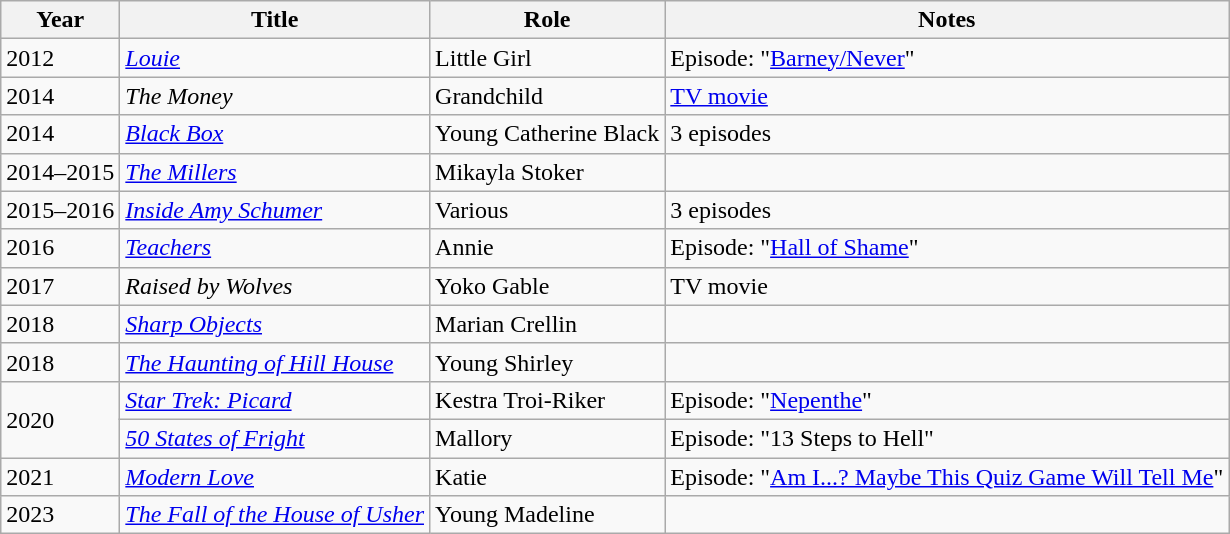<table class="wikitable sortable">
<tr>
<th>Year</th>
<th>Title</th>
<th>Role</th>
<th class="unsortable">Notes</th>
</tr>
<tr>
<td>2012</td>
<td><em><a href='#'>Louie</a></em></td>
<td>Little Girl</td>
<td>Episode: "<a href='#'>Barney/Never</a>"</td>
</tr>
<tr>
<td>2014</td>
<td><em>The Money</em></td>
<td>Grandchild</td>
<td><a href='#'>TV movie</a></td>
</tr>
<tr>
<td>2014</td>
<td><em><a href='#'>Black Box</a></em></td>
<td>Young Catherine Black</td>
<td>3 episodes</td>
</tr>
<tr>
<td>2014–2015</td>
<td><em><a href='#'>The Millers</a></em></td>
<td>Mikayla Stoker</td>
<td></td>
</tr>
<tr>
<td>2015–2016</td>
<td><em><a href='#'>Inside Amy Schumer</a></em></td>
<td>Various</td>
<td>3 episodes</td>
</tr>
<tr>
<td>2016</td>
<td><em><a href='#'>Teachers</a></em></td>
<td>Annie</td>
<td>Episode: "<a href='#'>Hall of Shame</a>"</td>
</tr>
<tr>
<td>2017</td>
<td><em>Raised by Wolves</em></td>
<td>Yoko Gable</td>
<td>TV movie</td>
</tr>
<tr>
<td>2018</td>
<td><em><a href='#'>Sharp Objects</a></em></td>
<td>Marian Crellin</td>
<td></td>
</tr>
<tr>
<td>2018</td>
<td><em><a href='#'>The Haunting of Hill House</a></em></td>
<td>Young Shirley</td>
<td></td>
</tr>
<tr>
<td rowspan="2">2020</td>
<td><em><a href='#'>Star Trek: Picard</a></em></td>
<td>Kestra Troi-Riker</td>
<td>Episode: "<a href='#'>Nepenthe</a>"</td>
</tr>
<tr>
<td><em><a href='#'>50 States of Fright</a></em></td>
<td>Mallory</td>
<td>Episode: "13 Steps to Hell"</td>
</tr>
<tr>
<td>2021</td>
<td><em><a href='#'>Modern Love</a></em></td>
<td>Katie</td>
<td>Episode: "<a href='#'>Am I...? Maybe This Quiz Game Will Tell Me</a>"</td>
</tr>
<tr>
<td>2023</td>
<td><em><a href='#'>The Fall of the House of Usher</a></em></td>
<td>Young Madeline</td>
<td></td>
</tr>
</table>
